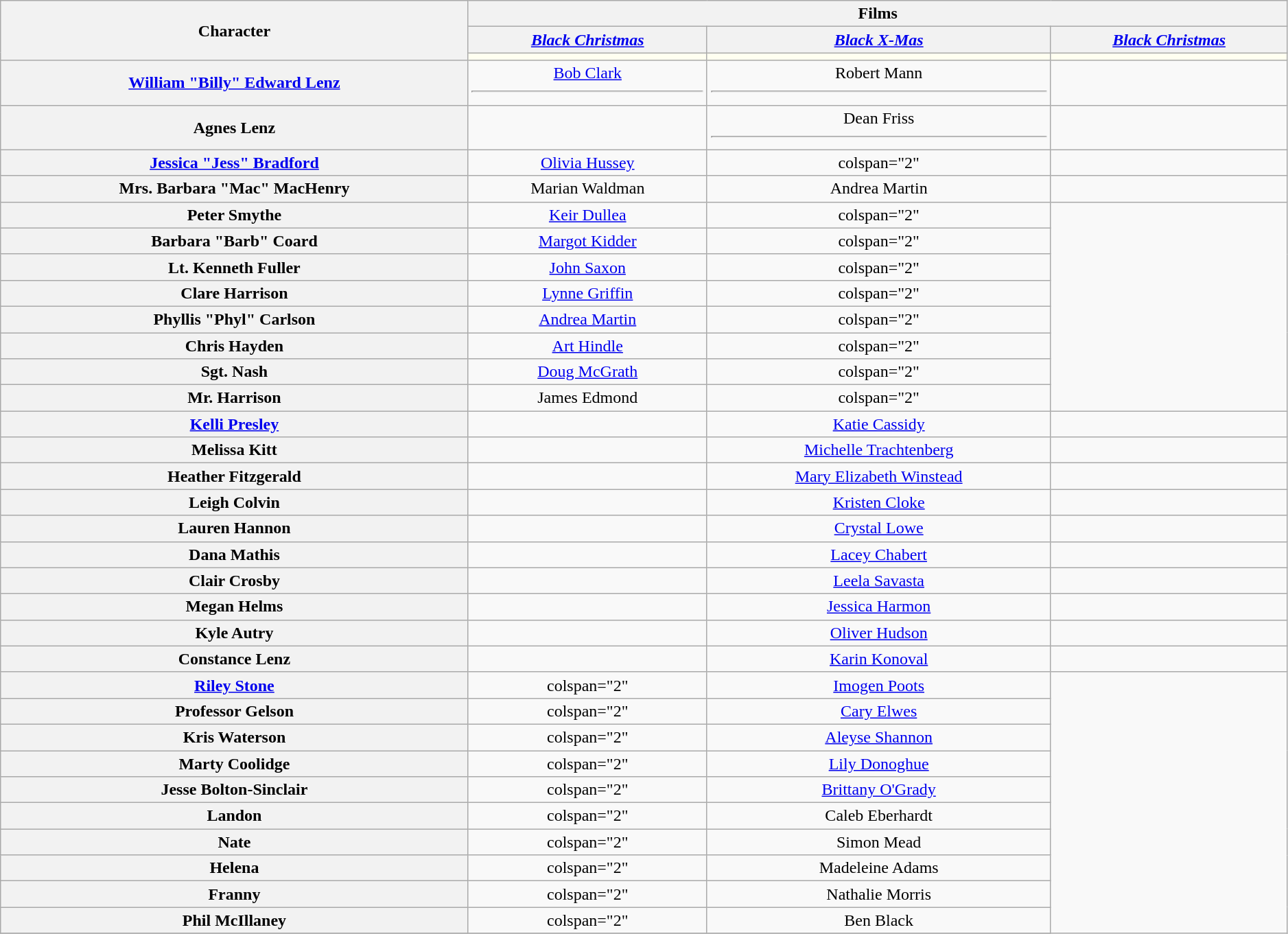<table class="wikitable" style="text-align:center; width:99%;">
<tr>
<th rowspan="3">Character</th>
<th colspan="3" style="text-align:center;">Films</th>
</tr>
<tr>
<th style="text-align:center;"><em><a href='#'>Black Christmas</a></em></th>
<th style="text-align:center;"><em><a href='#'>Black X-Mas</a></em></th>
<th style="text-align:center;"><em><a href='#'>Black Christmas</a></em></th>
</tr>
<tr>
<th style="background:ivory;"><span></span></th>
<th style="background:ivory;"><span></span></th>
<th style="background:ivory;"><span></span></th>
</tr>
<tr>
<th><a href='#'>William "Billy" Edward Lenz<br></a></th>
<td><a href='#'>Bob Clark</a><hr></td>
<td>Robert Mann<hr></td>
<td></td>
</tr>
<tr>
<th>Agnes Lenz</th>
<td></td>
<td>Dean Friss<hr></td>
<td></td>
</tr>
<tr>
<th><a href='#'>Jessica "Jess" Bradford</a></th>
<td><a href='#'>Olivia Hussey</a></td>
<td>colspan="2" </td>
</tr>
<tr>
<th>Mrs. Barbara "Mac" MacHenry</th>
<td>Marian Waldman</td>
<td>Andrea Martin</td>
<td></td>
</tr>
<tr>
<th>Peter Smythe</th>
<td><a href='#'>Keir Dullea</a></td>
<td>colspan="2" </td>
</tr>
<tr>
<th>Barbara "Barb" Coard</th>
<td><a href='#'>Margot Kidder</a></td>
<td>colspan="2" </td>
</tr>
<tr>
<th>Lt. Kenneth Fuller</th>
<td><a href='#'>John Saxon</a></td>
<td>colspan="2" </td>
</tr>
<tr>
<th>Clare Harrison</th>
<td><a href='#'>Lynne Griffin</a></td>
<td>colspan="2" </td>
</tr>
<tr>
<th>Phyllis "Phyl" Carlson</th>
<td><a href='#'>Andrea Martin</a></td>
<td>colspan="2" </td>
</tr>
<tr>
<th>Chris Hayden</th>
<td><a href='#'>Art Hindle</a></td>
<td>colspan="2" </td>
</tr>
<tr>
<th>Sgt. Nash</th>
<td><a href='#'>Doug McGrath</a></td>
<td>colspan="2" </td>
</tr>
<tr>
<th>Mr. Harrison</th>
<td>James Edmond</td>
<td>colspan="2" </td>
</tr>
<tr>
<th><a href='#'>Kelli Presley</a></th>
<td></td>
<td><a href='#'>Katie Cassidy</a></td>
<td></td>
</tr>
<tr>
<th>Melissa Kitt</th>
<td></td>
<td><a href='#'>Michelle Trachtenberg</a></td>
<td></td>
</tr>
<tr>
<th>Heather Fitzgerald</th>
<td></td>
<td><a href='#'>Mary Elizabeth Winstead</a></td>
<td></td>
</tr>
<tr>
<th>Leigh Colvin</th>
<td></td>
<td><a href='#'>Kristen Cloke</a></td>
<td></td>
</tr>
<tr>
<th>Lauren Hannon</th>
<td></td>
<td><a href='#'>Crystal Lowe</a></td>
<td></td>
</tr>
<tr>
<th>Dana Mathis</th>
<td></td>
<td><a href='#'>Lacey Chabert</a></td>
<td></td>
</tr>
<tr>
<th>Clair Crosby</th>
<td></td>
<td><a href='#'>Leela Savasta</a></td>
<td></td>
</tr>
<tr>
<th>Megan Helms</th>
<td></td>
<td><a href='#'>Jessica Harmon</a></td>
<td></td>
</tr>
<tr>
<th>Kyle Autry</th>
<td></td>
<td><a href='#'>Oliver Hudson</a></td>
<td></td>
</tr>
<tr>
<th>Constance Lenz</th>
<td></td>
<td><a href='#'>Karin Konoval</a></td>
<td></td>
</tr>
<tr>
<th><a href='#'>Riley Stone</a></th>
<td>colspan="2" </td>
<td><a href='#'>Imogen Poots</a></td>
</tr>
<tr>
<th>Professor Gelson</th>
<td>colspan="2" </td>
<td><a href='#'>Cary Elwes</a></td>
</tr>
<tr>
<th>Kris Waterson</th>
<td>colspan="2" </td>
<td><a href='#'>Aleyse Shannon</a></td>
</tr>
<tr>
<th>Marty Coolidge</th>
<td>colspan="2" </td>
<td><a href='#'>Lily Donoghue</a></td>
</tr>
<tr>
<th>Jesse Bolton-Sinclair</th>
<td>colspan="2" </td>
<td><a href='#'>Brittany O'Grady</a></td>
</tr>
<tr>
<th>Landon</th>
<td>colspan="2" </td>
<td>Caleb Eberhardt</td>
</tr>
<tr>
<th>Nate</th>
<td>colspan="2" </td>
<td>Simon Mead</td>
</tr>
<tr>
<th>Helena</th>
<td>colspan="2" </td>
<td>Madeleine Adams</td>
</tr>
<tr>
<th>Franny</th>
<td>colspan="2" </td>
<td>Nathalie Morris</td>
</tr>
<tr>
<th>Phil McIllaney</th>
<td>colspan="2" </td>
<td>Ben Black</td>
</tr>
<tr>
</tr>
</table>
